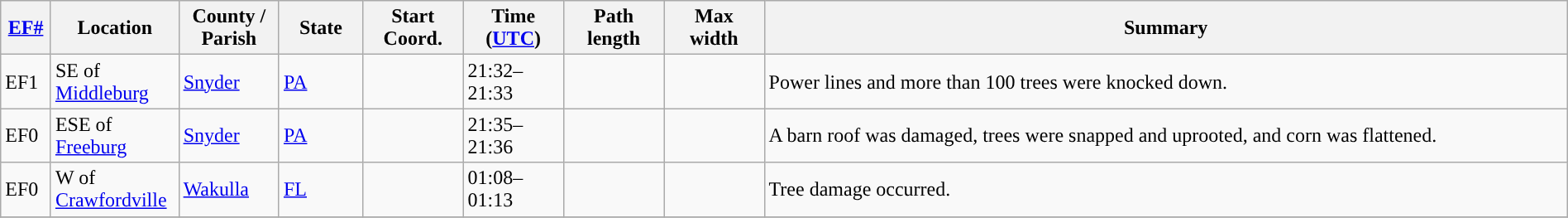<table class="wikitable sortable" style="width:100%;">
<tr>
<th scope="col"  style="width:3%; text-align:center;"><a href='#'>EF#</a></th>
<th scope="col"  style="width:7%; text-align:center;" class="unsortable">Location</th>
<th scope="col"  style="width:6%; text-align:center;" class="unsortable">County / Parish</th>
<th scope="col"  style="width:5%; text-align:center;">State</th>
<th scope="col"  style="width:6%; text-align:center;">Start Coord.</th>
<th scope="col"  style="width:6%; text-align:center;">Time (<a href='#'>UTC</a>)</th>
<th scope="col"  style="width:6%; text-align:center;">Path length</th>
<th scope="col"  style="width:6%; text-align:center;">Max width</th>
<th scope="col" class="unsortable" style="width:48%; text-align:center;">Summary</th>
</tr>
<tr>
<td>EF1</td>
<td>SE of <a href='#'>Middleburg</a></td>
<td><a href='#'>Snyder</a></td>
<td><a href='#'>PA</a></td>
<td></td>
<td>21:32–21:33</td>
<td></td>
<td></td>
<td>Power lines and more than 100 trees were knocked down.</td>
</tr>
<tr>
<td>EF0</td>
<td>ESE of <a href='#'>Freeburg</a></td>
<td><a href='#'>Snyder</a></td>
<td><a href='#'>PA</a></td>
<td></td>
<td>21:35–21:36</td>
<td></td>
<td></td>
<td>A barn roof was damaged, trees were snapped and uprooted, and corn was flattened.</td>
</tr>
<tr>
<td>EF0</td>
<td>W of <a href='#'>Crawfordville</a></td>
<td><a href='#'>Wakulla</a></td>
<td><a href='#'>FL</a></td>
<td></td>
<td>01:08–01:13</td>
<td></td>
<td></td>
<td>Tree damage occurred.</td>
</tr>
<tr>
</tr>
</table>
